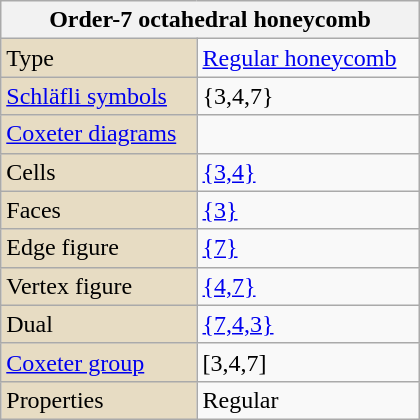<table class="wikitable" align="right" style="margin-left:10px" width=280>
<tr>
<th bgcolor=#e7dcc3 colspan=2>Order-7 octahedral honeycomb</th>
</tr>
<tr>
<td bgcolor=#e7dcc3>Type</td>
<td><a href='#'>Regular honeycomb</a></td>
</tr>
<tr>
<td bgcolor=#e7dcc3><a href='#'>Schläfli symbols</a></td>
<td>{3,4,7}</td>
</tr>
<tr>
<td bgcolor=#e7dcc3><a href='#'>Coxeter diagrams</a></td>
<td></td>
</tr>
<tr>
<td bgcolor=#e7dcc3>Cells</td>
<td><a href='#'>{3,4}</a> </td>
</tr>
<tr>
<td bgcolor=#e7dcc3>Faces</td>
<td><a href='#'>{3}</a></td>
</tr>
<tr>
<td bgcolor=#e7dcc3>Edge figure</td>
<td><a href='#'>{7}</a></td>
</tr>
<tr>
<td bgcolor=#e7dcc3>Vertex figure</td>
<td><a href='#'>{4,7}</a> </td>
</tr>
<tr>
<td bgcolor=#e7dcc3>Dual</td>
<td><a href='#'>{7,4,3}</a></td>
</tr>
<tr>
<td bgcolor=#e7dcc3><a href='#'>Coxeter group</a></td>
<td>[3,4,7]</td>
</tr>
<tr>
<td bgcolor=#e7dcc3>Properties</td>
<td>Regular</td>
</tr>
</table>
